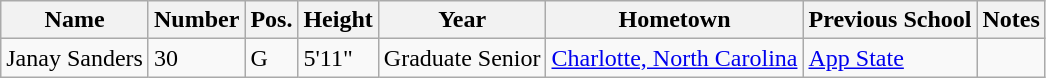<table class="wikitable sortable" border="1">
<tr>
<th>Name</th>
<th>Number</th>
<th>Pos.</th>
<th>Height</th>
<th>Year</th>
<th>Hometown</th>
<th>Previous School</th>
<th class="unsortable">Notes</th>
</tr>
<tr>
<td>Janay Sanders</td>
<td>30</td>
<td>G</td>
<td>5'11"</td>
<td>Graduate Senior</td>
<td><a href='#'>Charlotte, North Carolina</a></td>
<td><a href='#'>App State</a></td>
<td></td>
</tr>
</table>
